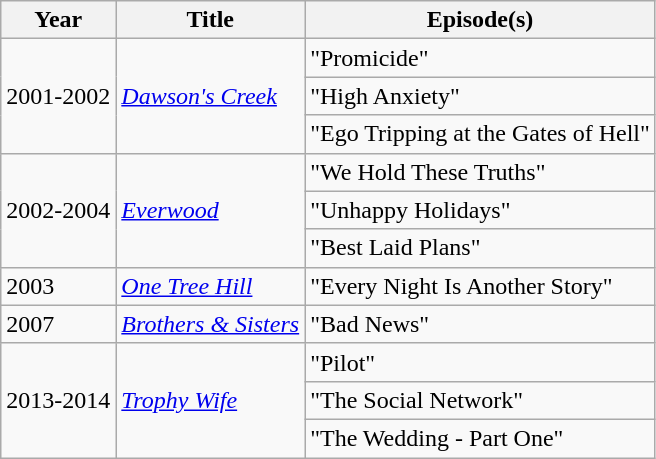<table class="wikitable">
<tr>
<th>Year</th>
<th>Title</th>
<th>Episode(s)</th>
</tr>
<tr>
<td rowspan=3>2001-2002</td>
<td rowspan=3><em><a href='#'>Dawson's Creek</a></em></td>
<td>"Promicide"</td>
</tr>
<tr>
<td>"High Anxiety"</td>
</tr>
<tr>
<td>"Ego Tripping at the Gates of Hell"</td>
</tr>
<tr>
<td rowspan=3>2002-2004</td>
<td rowspan=3><em><a href='#'>Everwood</a></em></td>
<td>"We Hold These Truths"</td>
</tr>
<tr>
<td>"Unhappy Holidays"</td>
</tr>
<tr>
<td>"Best Laid Plans"</td>
</tr>
<tr>
<td>2003</td>
<td><em><a href='#'>One Tree Hill</a></em></td>
<td>"Every Night Is Another Story"</td>
</tr>
<tr>
<td>2007</td>
<td><em><a href='#'>Brothers & Sisters</a></em></td>
<td>"Bad News"</td>
</tr>
<tr>
<td rowspan=3>2013-2014</td>
<td rowspan=3><em><a href='#'>Trophy Wife</a></em></td>
<td>"Pilot"</td>
</tr>
<tr>
<td>"The Social Network"</td>
</tr>
<tr>
<td>"The Wedding - Part One"</td>
</tr>
</table>
